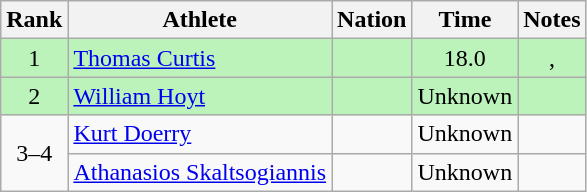<table class="wikitable sortable" style="text-align:center">
<tr>
<th>Rank</th>
<th>Athlete</th>
<th>Nation</th>
<th>Time</th>
<th>Notes</th>
</tr>
<tr style="background:#bbf3bb;">
<td>1</td>
<td align=left><a href='#'>Thomas Curtis</a></td>
<td align=left></td>
<td>18.0</td>
<td>, </td>
</tr>
<tr style="background:#bbf3bb;">
<td>2</td>
<td align=left><a href='#'>William Hoyt</a></td>
<td align=left></td>
<td>Unknown</td>
<td></td>
</tr>
<tr>
<td rowspan=2>3–4</td>
<td align=left><a href='#'>Kurt Doerry</a></td>
<td align=left></td>
<td>Unknown</td>
<td></td>
</tr>
<tr>
<td align=left><a href='#'>Athanasios Skaltsogiannis</a></td>
<td align=left></td>
<td>Unknown</td>
<td></td>
</tr>
</table>
